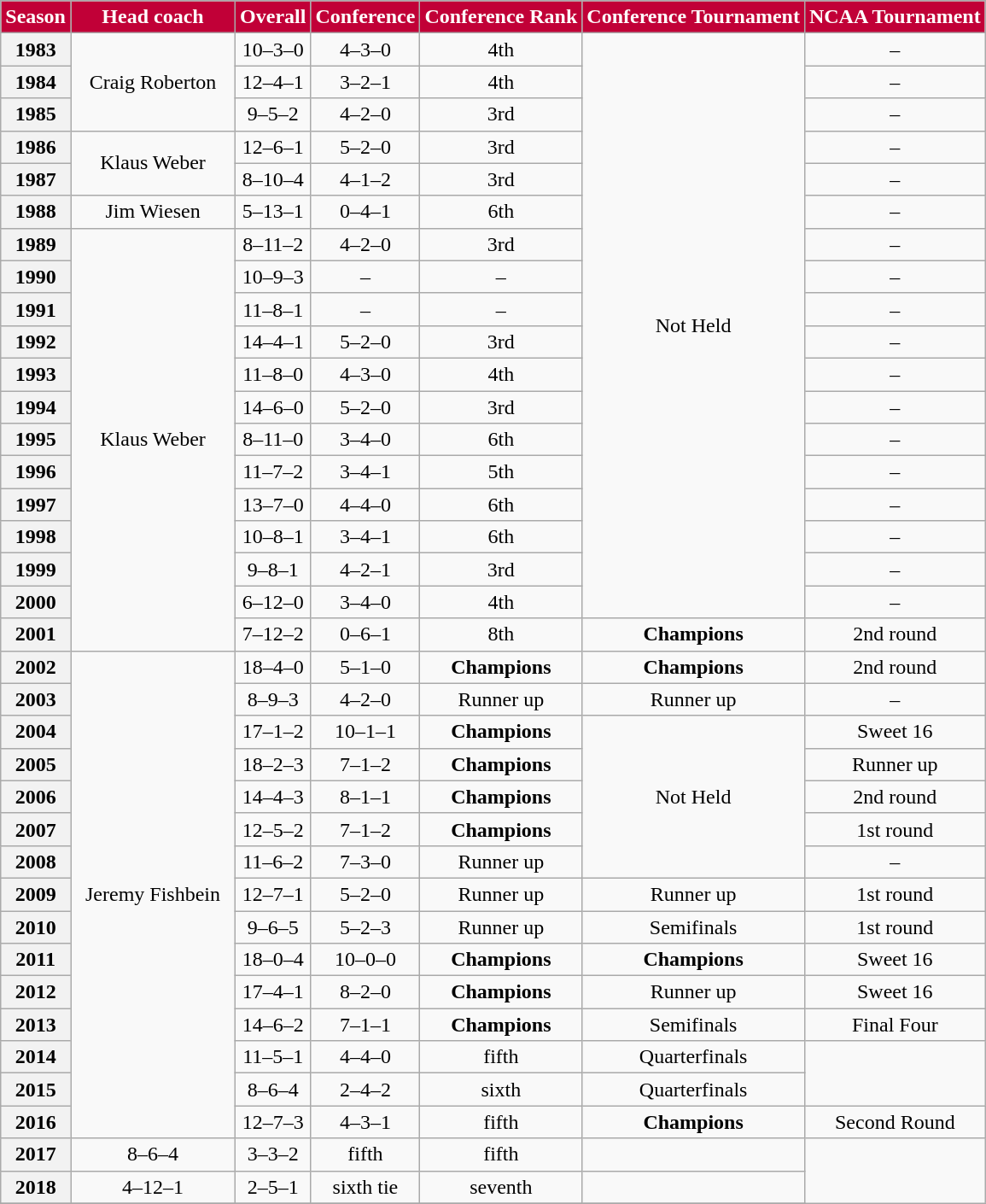<table class="wikitable" style="text-align: center;">
<tr>
<th style="background:#C10037; color:white; text-align:center">Season</th>
<th style="background:#C10037; color:white; text-align:center">Head coach</th>
<th style="background:#C10037; color:white; text-align:center">Overall</th>
<th style="background:#C10037; color:white; text-align:center">Conference</th>
<th style="background:#C10037; color:white; text-align:center">Conference Rank</th>
<th style="background:#C10037; color:white; text-align:center">Conference Tournament</th>
<th style="background:#C10037; color:white; text-align:center">NCAA Tournament</th>
</tr>
<tr>
<th>1983</th>
<td rowspan="3">  Craig Roberton  </td>
<td>10–3–0</td>
<td>4–3–0</td>
<td>4th</td>
<td rowspan="18">  Not Held  </td>
<td>–</td>
</tr>
<tr>
<th>1984</th>
<td>12–4–1</td>
<td>3–2–1</td>
<td>4th</td>
<td>–</td>
</tr>
<tr>
<th>1985</th>
<td>9–5–2</td>
<td>4–2–0</td>
<td>3rd</td>
<td>–</td>
</tr>
<tr>
<th>1986</th>
<td rowspan="2">  Klaus Weber  </td>
<td>12–6–1</td>
<td>5–2–0</td>
<td>3rd</td>
<td>–</td>
</tr>
<tr>
<th>1987</th>
<td>8–10–4</td>
<td>4–1–2</td>
<td>3rd</td>
<td>–</td>
</tr>
<tr>
<th>1988</th>
<td>Jim Wiesen</td>
<td>5–13–1</td>
<td>0–4–1</td>
<td>6th</td>
<td>–</td>
</tr>
<tr>
<th>1989</th>
<td rowspan="13">  Klaus Weber  </td>
<td>8–11–2</td>
<td>4–2–0</td>
<td>3rd</td>
<td>–</td>
</tr>
<tr>
<th>1990</th>
<td>10–9–3</td>
<td>–</td>
<td>–</td>
<td>–</td>
</tr>
<tr>
<th>1991</th>
<td>11–8–1</td>
<td>–</td>
<td>–</td>
<td>–</td>
</tr>
<tr>
<th>1992</th>
<td>14–4–1</td>
<td>5–2–0</td>
<td>3rd</td>
<td>–</td>
</tr>
<tr>
<th>1993</th>
<td>11–8–0</td>
<td>4–3–0</td>
<td>4th</td>
<td>–</td>
</tr>
<tr>
<th>1994</th>
<td>14–6–0</td>
<td>5–2–0</td>
<td>3rd</td>
<td>–</td>
</tr>
<tr>
<th>1995</th>
<td>8–11–0</td>
<td>3–4–0</td>
<td>6th</td>
<td>–</td>
</tr>
<tr>
<th>1996</th>
<td>11–7–2</td>
<td>3–4–1</td>
<td>5th</td>
<td>–</td>
</tr>
<tr>
<th>1997</th>
<td>13–7–0</td>
<td>4–4–0</td>
<td>6th</td>
<td>–</td>
</tr>
<tr>
<th>1998</th>
<td>10–8–1</td>
<td>3–4–1</td>
<td>6th</td>
<td>–</td>
</tr>
<tr>
<th>1999</th>
<td>9–8–1</td>
<td>4–2–1</td>
<td>3rd</td>
<td>–</td>
</tr>
<tr>
<th>2000</th>
<td>6–12–0</td>
<td>3–4–0</td>
<td>4th</td>
<td>–</td>
</tr>
<tr>
<th>2001</th>
<td>7–12–2</td>
<td>0–6–1</td>
<td>8th</td>
<td><strong>Champions</strong></td>
<td>2nd round</td>
</tr>
<tr>
<th>2002</th>
<td rowspan="15">  Jeremy Fishbein  </td>
<td>18–4–0</td>
<td>5–1–0</td>
<td><strong>Champions</strong></td>
<td><strong>Champions</strong></td>
<td>2nd round</td>
</tr>
<tr>
<th>2003</th>
<td>8–9–3</td>
<td>4–2–0</td>
<td>Runner up</td>
<td>Runner up</td>
<td>–</td>
</tr>
<tr>
<th>2004</th>
<td>17–1–2</td>
<td>10–1–1</td>
<td><strong>Champions</strong></td>
<td rowspan="5">  Not Held  </td>
<td>Sweet 16</td>
</tr>
<tr>
<th>2005</th>
<td>18–2–3</td>
<td>7–1–2</td>
<td><strong>Champions</strong></td>
<td>Runner up</td>
</tr>
<tr>
<th>2006</th>
<td>14–4–3</td>
<td>8–1–1</td>
<td><strong>Champions</strong></td>
<td>2nd round</td>
</tr>
<tr>
<th>2007</th>
<td>12–5–2</td>
<td>7–1–2</td>
<td><strong>Champions</strong></td>
<td>1st round</td>
</tr>
<tr>
<th>2008</th>
<td>11–6–2</td>
<td>7–3–0</td>
<td>Runner up</td>
<td>–</td>
</tr>
<tr>
<th>2009</th>
<td>12–7–1</td>
<td>5–2–0</td>
<td>Runner up</td>
<td>Runner up</td>
<td>1st round</td>
</tr>
<tr>
<th>2010</th>
<td>9–6–5</td>
<td>5–2–3</td>
<td>Runner up</td>
<td>Semifinals</td>
<td>1st round</td>
</tr>
<tr>
<th>2011</th>
<td>18–0–4</td>
<td>10–0–0</td>
<td><strong>Champions</strong></td>
<td><strong>Champions</strong></td>
<td>Sweet 16</td>
</tr>
<tr>
<th>2012</th>
<td>17–4–1</td>
<td>8–2–0</td>
<td><strong>Champions</strong></td>
<td>Runner up</td>
<td>Sweet 16</td>
</tr>
<tr>
<th>2013</th>
<td>14–6–2</td>
<td>7–1–1</td>
<td><strong>Champions</strong></td>
<td>Semifinals</td>
<td>Final Four</td>
</tr>
<tr>
<th>2014</th>
<td>11–5–1</td>
<td>4–4–0</td>
<td>fifth</td>
<td>Quarterfinals</td>
</tr>
<tr>
<th>2015</th>
<td>8–6–4</td>
<td>2–4–2</td>
<td>sixth</td>
<td>Quarterfinals</td>
</tr>
<tr>
<th>2016</th>
<td>12–7–3</td>
<td>4–3–1</td>
<td>fifth</td>
<td><strong>Champions</strong></td>
<td>Second Round</td>
</tr>
<tr>
<th>2017</th>
<td>8–6–4</td>
<td>3–3–2</td>
<td>fifth</td>
<td>fifth</td>
<td></td>
</tr>
<tr>
<th>2018</th>
<td>4–12–1</td>
<td>2–5–1</td>
<td>sixth tie</td>
<td>seventh</td>
<td></td>
</tr>
<tr>
</tr>
</table>
